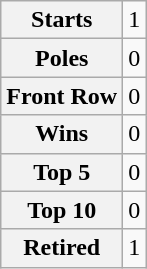<table class="wikitable" style="text-align:center">
<tr>
<th>Starts</th>
<td>1</td>
</tr>
<tr>
<th>Poles</th>
<td>0</td>
</tr>
<tr>
<th>Front Row</th>
<td>0</td>
</tr>
<tr>
<th>Wins</th>
<td>0</td>
</tr>
<tr>
<th>Top 5</th>
<td>0</td>
</tr>
<tr>
<th>Top 10</th>
<td>0</td>
</tr>
<tr>
<th>Retired</th>
<td>1</td>
</tr>
</table>
